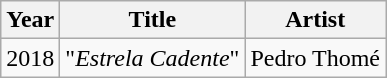<table class="wikitable">
<tr>
<th scope="col">Year</th>
<th scope="col">Title</th>
<th scope="col" class="unsortable">Artist</th>
</tr>
<tr>
<td>2018</td>
<td>"<em>Estrela Cadente</em>"</td>
<td>Pedro Thomé</td>
</tr>
</table>
